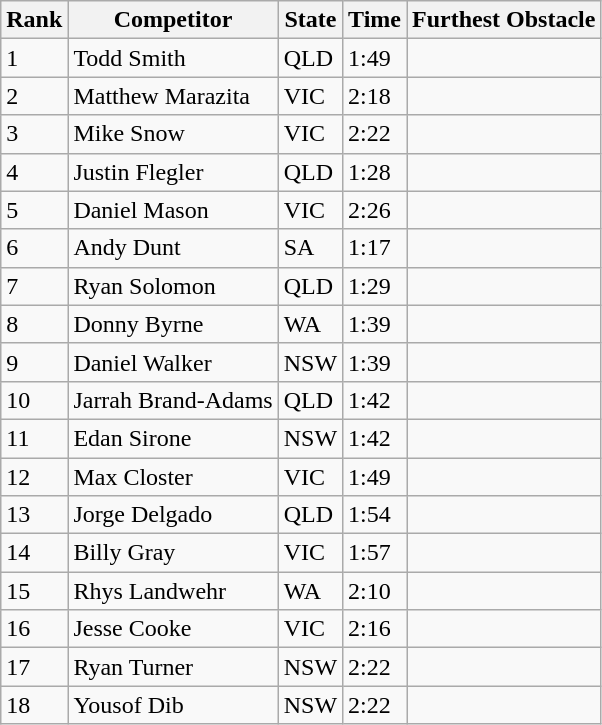<table class="wikitable sortable mw-collapsible">
<tr>
<th>Rank</th>
<th>Competitor</th>
<th>State</th>
<th>Time</th>
<th>Furthest Obstacle</th>
</tr>
<tr>
<td>1</td>
<td>Todd Smith</td>
<td>QLD</td>
<td>1:49</td>
<td></td>
</tr>
<tr>
<td>2</td>
<td>Matthew Marazita</td>
<td>VIC</td>
<td>2:18</td>
<td></td>
</tr>
<tr>
<td>3</td>
<td>Mike Snow</td>
<td>VIC</td>
<td>2:22</td>
<td></td>
</tr>
<tr>
<td>4</td>
<td>Justin Flegler</td>
<td>QLD</td>
<td>1:28</td>
<td></td>
</tr>
<tr>
<td>5</td>
<td>Daniel Mason</td>
<td>VIC</td>
<td>2:26</td>
<td></td>
</tr>
<tr>
<td>6</td>
<td>Andy Dunt</td>
<td>SA</td>
<td>1:17</td>
<td></td>
</tr>
<tr>
<td>7</td>
<td>Ryan Solomon</td>
<td>QLD</td>
<td>1:29</td>
<td></td>
</tr>
<tr>
<td>8</td>
<td>Donny Byrne</td>
<td>WA</td>
<td>1:39</td>
<td></td>
</tr>
<tr>
<td>9</td>
<td>Daniel Walker</td>
<td>NSW</td>
<td>1:39</td>
<td></td>
</tr>
<tr>
<td>10</td>
<td>Jarrah Brand-Adams</td>
<td>QLD</td>
<td>1:42</td>
<td></td>
</tr>
<tr>
<td>11</td>
<td>Edan Sirone</td>
<td>NSW</td>
<td>1:42</td>
<td></td>
</tr>
<tr>
<td>12</td>
<td>Max Closter</td>
<td>VIC</td>
<td>1:49</td>
<td></td>
</tr>
<tr>
<td>13</td>
<td>Jorge Delgado</td>
<td>QLD</td>
<td>1:54</td>
<td></td>
</tr>
<tr>
<td>14</td>
<td>Billy Gray</td>
<td>VIC</td>
<td>1:57</td>
<td></td>
</tr>
<tr>
<td>15</td>
<td>Rhys Landwehr</td>
<td>WA</td>
<td>2:10</td>
<td></td>
</tr>
<tr>
<td>16</td>
<td>Jesse Cooke</td>
<td>VIC</td>
<td>2:16</td>
<td></td>
</tr>
<tr>
<td>17</td>
<td>Ryan Turner</td>
<td>NSW</td>
<td>2:22</td>
<td></td>
</tr>
<tr>
<td>18</td>
<td>Yousof Dib</td>
<td>NSW</td>
<td>2:22</td>
<td></td>
</tr>
</table>
